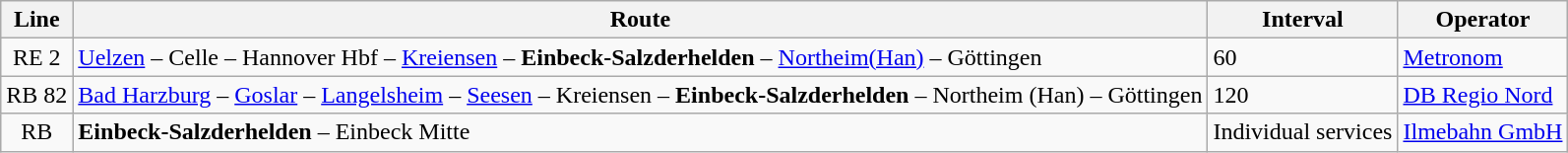<table class="wikitable">
<tr>
<th>Line</th>
<th>Route</th>
<th>Interval</th>
<th>Operator</th>
</tr>
<tr>
<td align="center">RE 2</td>
<td><a href='#'>Uelzen</a> – Celle – Hannover Hbf – <a href='#'>Kreiensen</a> – <strong>Einbeck-Salzderhelden</strong> – <a href='#'>Northeim(Han)</a> – Göttingen</td>
<td>60</td>
<td><a href='#'>Metronom</a></td>
</tr>
<tr>
<td align="center">RB 82</td>
<td><a href='#'>Bad Harzburg</a> – <a href='#'>Goslar</a> – <a href='#'>Langelsheim</a> – <a href='#'>Seesen</a> – Kreiensen – <strong>Einbeck-Salzderhelden</strong> – Northeim (Han) – Göttingen</td>
<td>120</td>
<td><a href='#'>DB Regio Nord</a></td>
</tr>
<tr>
<td align="center">RB</td>
<td><strong>Einbeck-Salzderhelden</strong> – Einbeck Mitte</td>
<td>Individual services</td>
<td><a href='#'>Ilmebahn GmbH</a></td>
</tr>
</table>
